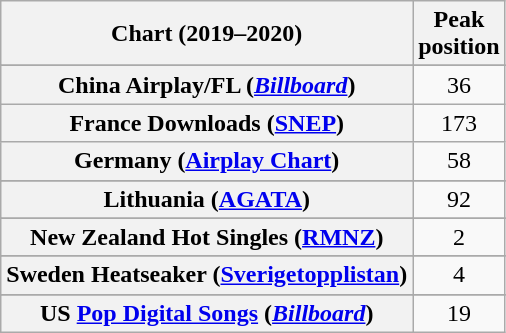<table class="wikitable sortable plainrowheaders" style="text-align:center">
<tr>
<th scope="col">Chart (2019–2020)</th>
<th scope="col">Peak<br>position</th>
</tr>
<tr>
</tr>
<tr>
</tr>
<tr>
<th scope="row">China Airplay/FL (<em><a href='#'>Billboard</a></em>)</th>
<td>36</td>
</tr>
<tr>
<th scope="row">France Downloads (<a href='#'>SNEP</a>)</th>
<td>173</td>
</tr>
<tr>
<th scope="row">Germany (<a href='#'>Airplay Chart</a>)</th>
<td>58</td>
</tr>
<tr>
</tr>
<tr>
<th scope="row">Lithuania (<a href='#'>AGATA</a>)</th>
<td>92</td>
</tr>
<tr>
</tr>
<tr>
<th scope="row">New Zealand Hot Singles (<a href='#'>RMNZ</a>)</th>
<td>2</td>
</tr>
<tr>
</tr>
<tr>
</tr>
<tr>
<th scope="row">Sweden Heatseaker (<a href='#'>Sverigetopplistan</a>)</th>
<td>4</td>
</tr>
<tr>
</tr>
<tr>
</tr>
<tr>
<th scope="row">US <a href='#'>Pop Digital Songs</a> (<em><a href='#'>Billboard</a></em>)</th>
<td>19</td>
</tr>
</table>
